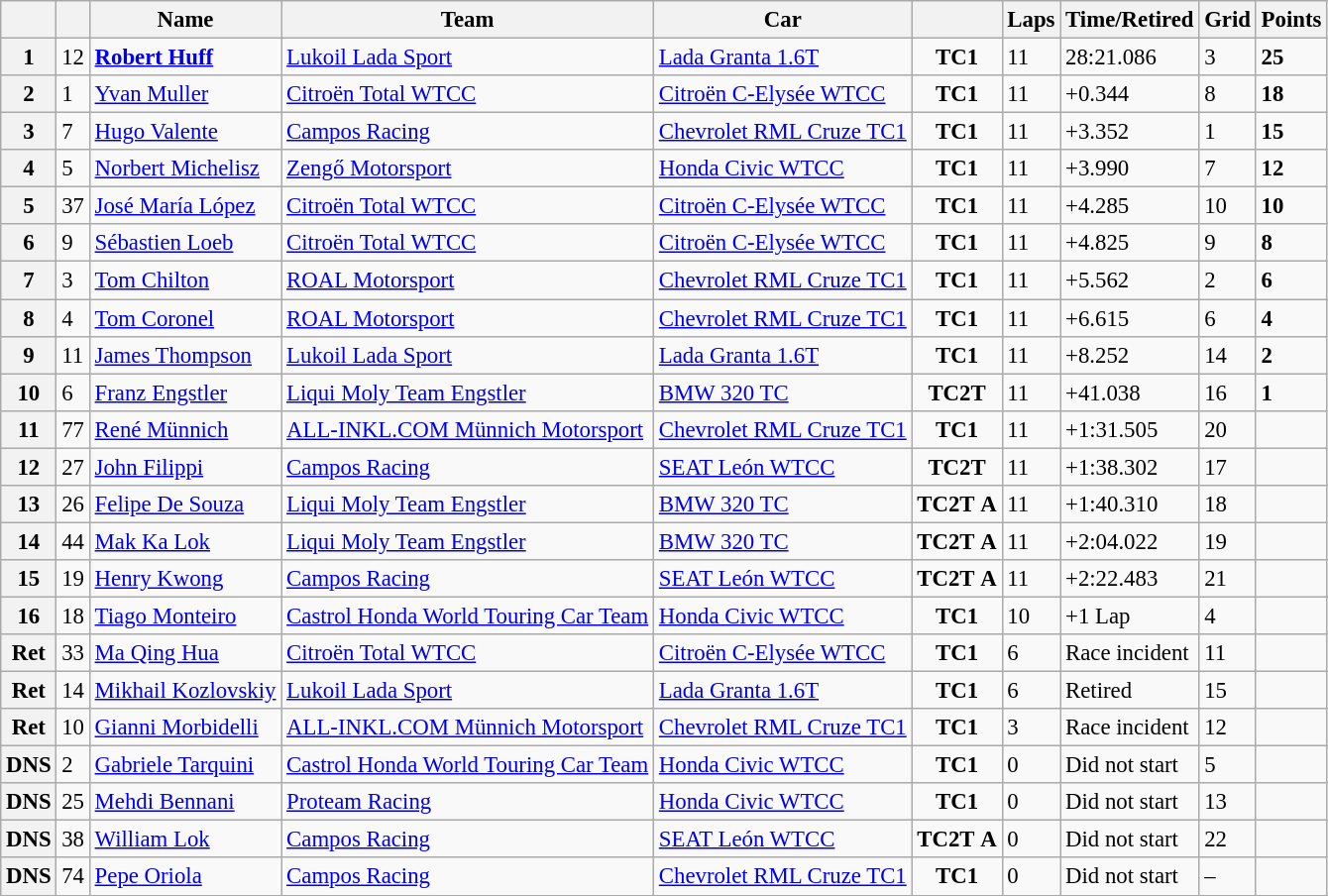<table class="wikitable sortable" style="font-size: 95%;">
<tr>
<th></th>
<th></th>
<th>Name</th>
<th>Team</th>
<th>Car</th>
<th></th>
<th>Laps</th>
<th>Time/Retired</th>
<th>Grid</th>
<th>Points</th>
</tr>
<tr>
<th>1</th>
<td>12</td>
<td> <strong><a href='#'>Robert Huff</a></strong></td>
<td><a href='#'>Lukoil Lada Sport</a></td>
<td><a href='#'>Lada Granta 1.6T</a></td>
<td align=center><strong><span>TC1</span></strong></td>
<td>11</td>
<td>28:21.086</td>
<td>3</td>
<td><strong>25</strong></td>
</tr>
<tr>
<th>2</th>
<td>1</td>
<td> <a href='#'>Yvan Muller</a></td>
<td><a href='#'>Citroën Total WTCC</a></td>
<td><a href='#'>Citroën C-Elysée WTCC</a></td>
<td align=center><strong><span>TC1</span></strong></td>
<td>11</td>
<td>+0.344</td>
<td>8</td>
<td><strong>18</strong></td>
</tr>
<tr>
<th>3</th>
<td>7</td>
<td> <a href='#'>Hugo Valente</a></td>
<td><a href='#'>Campos Racing</a></td>
<td><a href='#'>Chevrolet RML Cruze TC1</a></td>
<td align=center><strong><span>TC1</span></strong></td>
<td>11</td>
<td>+3.352</td>
<td>1</td>
<td><strong>15</strong></td>
</tr>
<tr>
<th>4</th>
<td>5</td>
<td> <a href='#'>Norbert Michelisz</a></td>
<td><a href='#'>Zengő Motorsport</a></td>
<td><a href='#'>Honda Civic WTCC</a></td>
<td align=center><strong><span>TC1</span></strong></td>
<td>11</td>
<td>+3.990</td>
<td>7</td>
<td><strong>12</strong></td>
</tr>
<tr>
<th>5</th>
<td>37</td>
<td> <a href='#'>José María López</a></td>
<td><a href='#'>Citroën Total WTCC</a></td>
<td><a href='#'>Citroën C-Elysée WTCC</a></td>
<td align=center><strong><span>TC1</span></strong></td>
<td>11</td>
<td>+4.285</td>
<td>10</td>
<td><strong>10</strong></td>
</tr>
<tr>
<th>6</th>
<td>9</td>
<td> <a href='#'>Sébastien Loeb</a></td>
<td><a href='#'>Citroën Total WTCC</a></td>
<td><a href='#'>Citroën C-Elysée WTCC</a></td>
<td align=center><strong><span>TC1</span></strong></td>
<td>11</td>
<td>+4.825</td>
<td>9</td>
<td><strong>8</strong></td>
</tr>
<tr>
<th>7</th>
<td>3</td>
<td> <a href='#'>Tom Chilton</a></td>
<td><a href='#'>ROAL Motorsport</a></td>
<td><a href='#'>Chevrolet RML Cruze TC1</a></td>
<td align=center><strong><span>TC1</span></strong></td>
<td>11</td>
<td>+5.562</td>
<td>2</td>
<td><strong>6</strong></td>
</tr>
<tr>
<th>8</th>
<td>4</td>
<td> <a href='#'>Tom Coronel</a></td>
<td><a href='#'>ROAL Motorsport</a></td>
<td><a href='#'>Chevrolet RML Cruze TC1</a></td>
<td align=center><strong><span>TC1</span></strong></td>
<td>11</td>
<td>+6.615</td>
<td>6</td>
<td><strong>4</strong></td>
</tr>
<tr>
<th>9</th>
<td>11</td>
<td> <a href='#'>James Thompson</a></td>
<td><a href='#'>Lukoil Lada Sport</a></td>
<td><a href='#'>Lada Granta 1.6T</a></td>
<td align=center><strong><span>TC1</span></strong></td>
<td>11</td>
<td>+8.252</td>
<td>14</td>
<td><strong>2</strong></td>
</tr>
<tr>
<th>10</th>
<td>6</td>
<td> <a href='#'>Franz Engstler</a></td>
<td><a href='#'>Liqui Moly Team Engstler</a></td>
<td><a href='#'>BMW 320 TC</a></td>
<td align=center><strong><span>TC2T</span></strong></td>
<td>11</td>
<td>+41.038</td>
<td>16</td>
<td><strong>1</strong></td>
</tr>
<tr>
<th>11</th>
<td>77</td>
<td> <a href='#'>René Münnich</a></td>
<td><a href='#'>ALL-INKL.COM Münnich Motorsport</a></td>
<td><a href='#'>Chevrolet RML Cruze TC1</a></td>
<td align=center><strong><span>TC1</span></strong></td>
<td>11</td>
<td>+1:31.505</td>
<td>20</td>
<td></td>
</tr>
<tr>
<th>12</th>
<td>27</td>
<td> <a href='#'>John Filippi</a></td>
<td><a href='#'>Campos Racing</a></td>
<td><a href='#'>SEAT León WTCC</a></td>
<td align=center><strong><span>TC2T</span></strong></td>
<td>11</td>
<td>+1:38.302</td>
<td>17</td>
<td></td>
</tr>
<tr>
<th>13</th>
<td>26</td>
<td> <a href='#'>Felipe De Souza</a></td>
<td><a href='#'>Liqui Moly Team Engstler</a></td>
<td><a href='#'>BMW 320 TC</a></td>
<td align=center><strong><span>TC2T</span></strong> <strong><span>A</span></strong></td>
<td>11</td>
<td>+1:40.310</td>
<td>18</td>
<td></td>
</tr>
<tr>
<th>14</th>
<td>44</td>
<td> <a href='#'>Mak Ka Lok</a></td>
<td><a href='#'>Liqui Moly Team Engstler</a></td>
<td><a href='#'>BMW 320 TC</a></td>
<td align=center><strong><span>TC2T</span></strong> <strong><span>A</span></strong></td>
<td>11</td>
<td>+2:04.022</td>
<td>19</td>
<td></td>
</tr>
<tr>
<th>15</th>
<td>19</td>
<td> <a href='#'>Henry Kwong</a></td>
<td><a href='#'>Campos Racing</a></td>
<td><a href='#'>SEAT León WTCC</a></td>
<td align=center><strong><span>TC2T</span></strong> <strong><span>A</span></strong></td>
<td>11</td>
<td>+2:22.483</td>
<td>21</td>
<td></td>
</tr>
<tr>
<th>16</th>
<td>18</td>
<td> <a href='#'>Tiago Monteiro</a></td>
<td><a href='#'>Castrol Honda World Touring Car Team</a></td>
<td><a href='#'>Honda Civic WTCC</a></td>
<td align=center><strong><span>TC1</span></strong></td>
<td>10</td>
<td>+1 Lap</td>
<td>4</td>
<td></td>
</tr>
<tr>
<th>Ret</th>
<td>33</td>
<td> <a href='#'>Ma Qing Hua</a></td>
<td><a href='#'>Citroën Total WTCC</a></td>
<td><a href='#'>Citroën C-Elysée WTCC</a></td>
<td align=center><strong><span>TC1</span></strong></td>
<td>6</td>
<td>Race incident</td>
<td>11</td>
<td></td>
</tr>
<tr>
<th>Ret</th>
<td>14</td>
<td> <a href='#'>Mikhail Kozlovskiy</a></td>
<td><a href='#'>Lukoil Lada Sport</a></td>
<td><a href='#'>Lada Granta 1.6T</a></td>
<td align=center><strong><span>TC1</span></strong></td>
<td>6</td>
<td>Retired</td>
<td>15</td>
<td></td>
</tr>
<tr>
<th>Ret</th>
<td>10</td>
<td> <a href='#'>Gianni Morbidelli</a></td>
<td><a href='#'>ALL-INKL.COM Münnich Motorsport</a></td>
<td><a href='#'>Chevrolet RML Cruze TC1</a></td>
<td align=center><strong><span>TC1</span></strong></td>
<td>3</td>
<td>Race incident</td>
<td>12</td>
<td></td>
</tr>
<tr>
<th>DNS</th>
<td>2</td>
<td> <a href='#'>Gabriele Tarquini</a></td>
<td><a href='#'>Castrol Honda World Touring Car Team</a></td>
<td><a href='#'>Honda Civic WTCC</a></td>
<td align=center><strong><span>TC1</span></strong></td>
<td>0</td>
<td>Did not start</td>
<td>5</td>
<td></td>
</tr>
<tr>
<th>DNS</th>
<td>25</td>
<td> <a href='#'>Mehdi Bennani</a></td>
<td><a href='#'>Proteam Racing</a></td>
<td><a href='#'>Honda Civic WTCC</a></td>
<td align=center><strong><span>TC1</span></strong></td>
<td>0</td>
<td>Did not start</td>
<td>13</td>
<td></td>
</tr>
<tr>
<th>DNS</th>
<td>38</td>
<td> <a href='#'>William Lok</a></td>
<td><a href='#'>Campos Racing</a></td>
<td><a href='#'>SEAT León WTCC</a></td>
<td align=center><strong><span>TC2T</span></strong> <strong><span>A</span></strong></td>
<td>0</td>
<td>Did not start</td>
<td>22</td>
<td></td>
</tr>
<tr>
<th>DNS</th>
<td>74</td>
<td> <a href='#'>Pepe Oriola</a></td>
<td><a href='#'>Campos Racing</a></td>
<td><a href='#'>Chevrolet RML Cruze TC1</a></td>
<td align=center><strong><span>TC1</span></strong></td>
<td>0</td>
<td>Did not start</td>
<td>–</td>
<td></td>
</tr>
</table>
